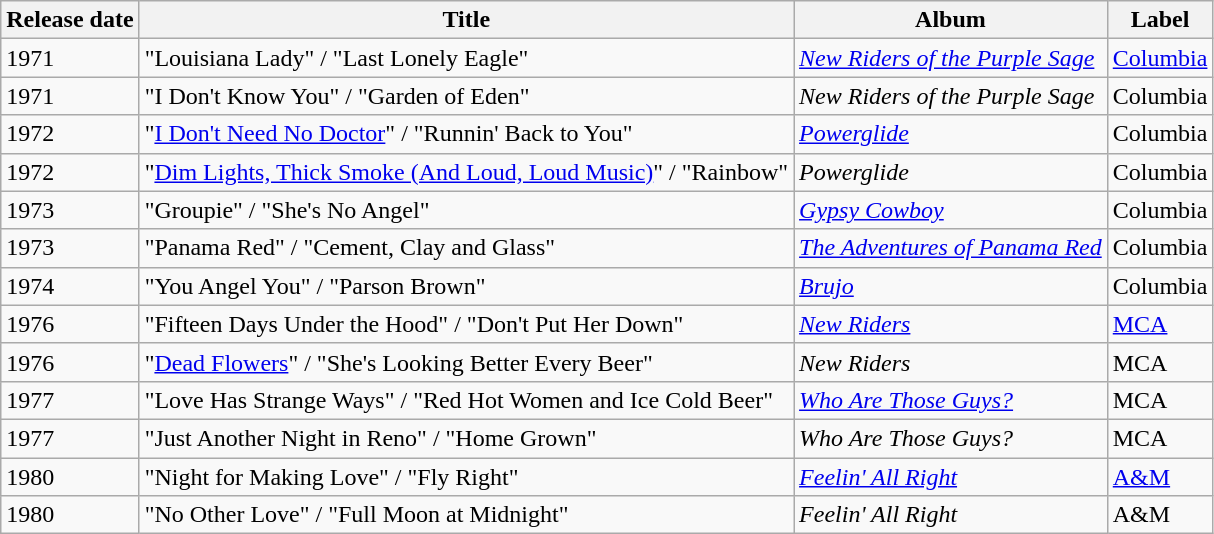<table class="wikitable">
<tr>
<th>Release date</th>
<th>Title</th>
<th>Album</th>
<th>Label</th>
</tr>
<tr>
<td>1971</td>
<td>"Louisiana Lady" / "Last Lonely Eagle"</td>
<td><em><a href='#'>New Riders of the Purple Sage</a></em></td>
<td><a href='#'>Columbia</a></td>
</tr>
<tr>
<td>1971</td>
<td>"I Don't Know You" / "Garden of Eden"</td>
<td><em>New Riders of the Purple Sage</em></td>
<td>Columbia</td>
</tr>
<tr>
<td>1972</td>
<td>"<a href='#'>I Don't Need No Doctor</a>" / "Runnin' Back to You"</td>
<td><em><a href='#'>Powerglide</a></em></td>
<td>Columbia</td>
</tr>
<tr>
<td>1972</td>
<td>"<a href='#'>Dim Lights, Thick Smoke (And Loud, Loud Music)</a>" / "Rainbow"</td>
<td><em>Powerglide</em></td>
<td>Columbia</td>
</tr>
<tr>
<td>1973</td>
<td>"Groupie" / "She's No Angel"</td>
<td><em><a href='#'>Gypsy Cowboy</a></em></td>
<td>Columbia</td>
</tr>
<tr>
<td>1973</td>
<td>"Panama Red" / "Cement, Clay and Glass"</td>
<td><em><a href='#'>The Adventures of Panama Red</a></em></td>
<td>Columbia</td>
</tr>
<tr>
<td>1974</td>
<td>"You Angel You" / "Parson Brown"</td>
<td><em><a href='#'>Brujo</a></em></td>
<td>Columbia</td>
</tr>
<tr>
<td>1976</td>
<td>"Fifteen Days Under the Hood" / "Don't Put Her Down"</td>
<td><em><a href='#'>New Riders</a></em></td>
<td><a href='#'>MCA</a></td>
</tr>
<tr>
<td>1976</td>
<td>"<a href='#'>Dead Flowers</a>" / "She's Looking Better Every Beer"</td>
<td><em>New Riders</em></td>
<td>MCA</td>
</tr>
<tr>
<td>1977</td>
<td>"Love Has Strange Ways" / "Red Hot Women and Ice Cold Beer"</td>
<td><em><a href='#'>Who Are Those Guys?</a></em></td>
<td>MCA</td>
</tr>
<tr>
<td>1977</td>
<td>"Just Another Night in Reno" / "Home Grown"</td>
<td><em>Who Are Those Guys?</em></td>
<td>MCA</td>
</tr>
<tr>
<td>1980</td>
<td>"Night for Making Love" / "Fly Right"</td>
<td><em><a href='#'>Feelin' All Right</a></em></td>
<td><a href='#'>A&M</a></td>
</tr>
<tr>
<td>1980</td>
<td>"No Other Love" / "Full Moon at Midnight"</td>
<td><em>Feelin' All Right</em></td>
<td>A&M</td>
</tr>
</table>
